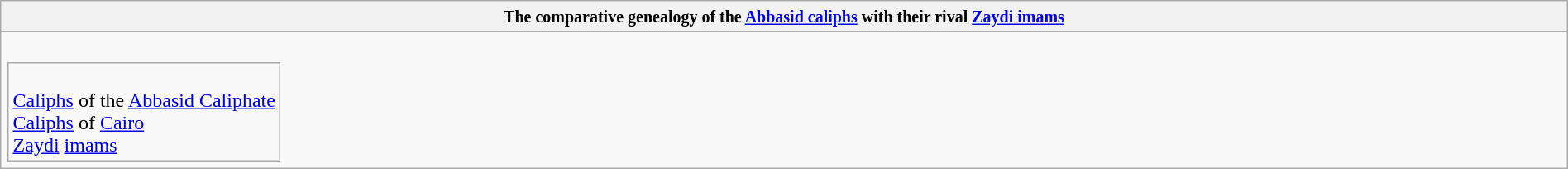<table class="wikitable collapsible collapsed" border="1" style="width:100%; text-align:center;">
<tr>
<th><small>The comparative genealogy of the <a href='#'>Abbasid caliphs</a> with their rival <a href='#'>Zaydi imams</a> </small></th>
</tr>
<tr>
<td><br><table - style="vertical-align:top">
<tr>
<td colspan=100% style="text-align:left"><br> <a href='#'>Caliphs</a> of the <a href='#'>Abbasid Caliphate</a><br>
 <a href='#'>Caliphs</a> of <a href='#'>Cairo</a><br>
 <a href='#'>Zaydi</a> <a href='#'>imams</a></td>
</tr>
</table>





































































</td>
</tr>
</table>
